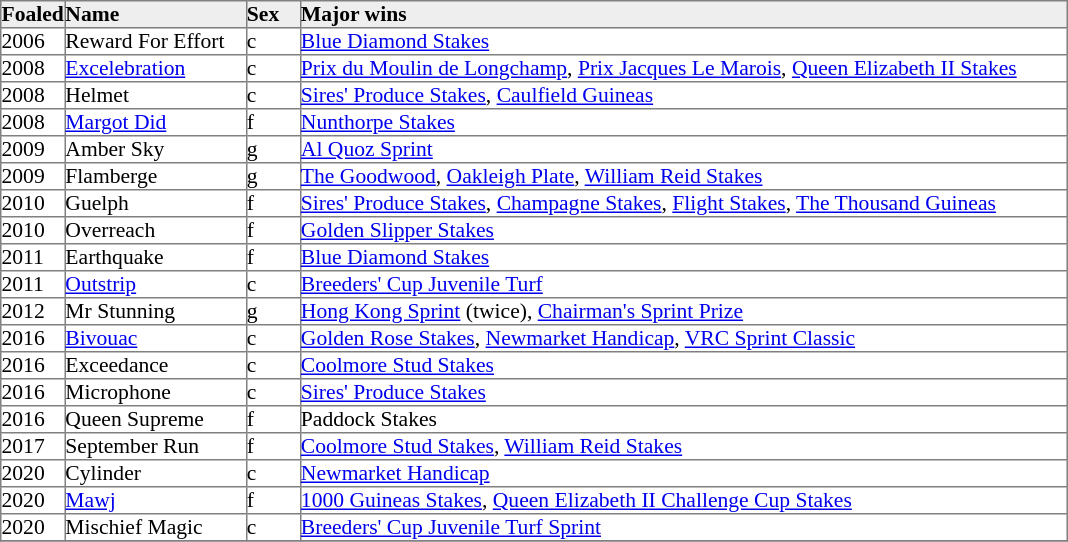<table border="1" cellpadding="0" style="border-collapse: collapse; font-size:90%">
<tr bgcolor="#eeeeee">
<td width="35px"><strong>Foaled</strong></td>
<td width="120px"><strong>Name</strong></td>
<td width="35px"><strong>Sex</strong></td>
<td width="510px"><strong>Major wins</strong></td>
</tr>
<tr>
<td>2006</td>
<td>Reward For Effort</td>
<td>c</td>
<td><a href='#'>Blue Diamond Stakes</a></td>
</tr>
<tr>
<td>2008</td>
<td><a href='#'>Excelebration</a></td>
<td>c</td>
<td><a href='#'>Prix du Moulin de Longchamp</a>, <a href='#'>Prix Jacques Le Marois</a>, <a href='#'>Queen Elizabeth II Stakes</a></td>
</tr>
<tr>
<td>2008</td>
<td>Helmet</td>
<td>c</td>
<td><a href='#'>Sires' Produce Stakes</a>, <a href='#'>Caulfield Guineas</a></td>
</tr>
<tr>
<td>2008</td>
<td><a href='#'>Margot Did</a></td>
<td>f</td>
<td><a href='#'>Nunthorpe Stakes</a></td>
</tr>
<tr>
<td>2009</td>
<td>Amber Sky</td>
<td>g</td>
<td><a href='#'>Al Quoz Sprint</a></td>
</tr>
<tr>
<td>2009</td>
<td>Flamberge</td>
<td>g</td>
<td><a href='#'>The Goodwood</a>, <a href='#'>Oakleigh Plate</a>, <a href='#'>William Reid Stakes</a></td>
</tr>
<tr>
<td>2010</td>
<td>Guelph</td>
<td>f</td>
<td><a href='#'>Sires' Produce Stakes</a>, <a href='#'>Champagne Stakes</a>, <a href='#'>Flight Stakes</a>, <a href='#'>The Thousand Guineas</a></td>
</tr>
<tr>
<td>2010</td>
<td>Overreach</td>
<td>f</td>
<td><a href='#'>Golden Slipper Stakes</a></td>
</tr>
<tr>
<td>2011</td>
<td>Earthquake</td>
<td>f</td>
<td><a href='#'>Blue Diamond Stakes</a></td>
</tr>
<tr>
<td>2011</td>
<td><a href='#'>Outstrip</a></td>
<td>c</td>
<td><a href='#'>Breeders' Cup Juvenile Turf</a></td>
</tr>
<tr>
<td>2012</td>
<td>Mr Stunning</td>
<td>g</td>
<td><a href='#'>Hong Kong Sprint</a> (twice), <a href='#'>Chairman's Sprint Prize</a></td>
</tr>
<tr>
<td>2016</td>
<td><a href='#'>Bivouac</a></td>
<td>c</td>
<td><a href='#'>Golden Rose Stakes</a>, <a href='#'>Newmarket Handicap</a>, <a href='#'>VRC Sprint Classic</a></td>
</tr>
<tr>
<td>2016</td>
<td>Exceedance</td>
<td>c</td>
<td><a href='#'>Coolmore Stud Stakes</a></td>
</tr>
<tr>
<td>2016</td>
<td>Microphone</td>
<td>c</td>
<td><a href='#'>Sires' Produce Stakes</a></td>
</tr>
<tr>
<td>2016</td>
<td>Queen Supreme</td>
<td>f</td>
<td>Paddock Stakes</td>
</tr>
<tr>
<td>2017</td>
<td>September Run</td>
<td>f</td>
<td><a href='#'>Coolmore Stud Stakes</a>, <a href='#'>William Reid Stakes</a></td>
</tr>
<tr>
<td>2020</td>
<td>Cylinder</td>
<td>c</td>
<td><a href='#'>Newmarket Handicap</a></td>
</tr>
<tr>
<td>2020</td>
<td><a href='#'>Mawj</a></td>
<td>f</td>
<td><a href='#'>1000 Guineas Stakes</a>, <a href='#'>Queen Elizabeth II Challenge Cup Stakes</a></td>
</tr>
<tr>
<td>2020</td>
<td>Mischief Magic</td>
<td>c</td>
<td><a href='#'>Breeders' Cup Juvenile Turf Sprint</a></td>
</tr>
<tr>
</tr>
</table>
